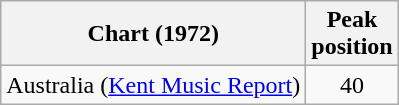<table class="wikitable sortable plainrowheaders">
<tr>
<th scope="col">Chart (1972)</th>
<th scope="col">Peak<br>position</th>
</tr>
<tr>
<td>Australia (<a href='#'>Kent Music Report</a>)</td>
<td align="center">40</td>
</tr>
</table>
